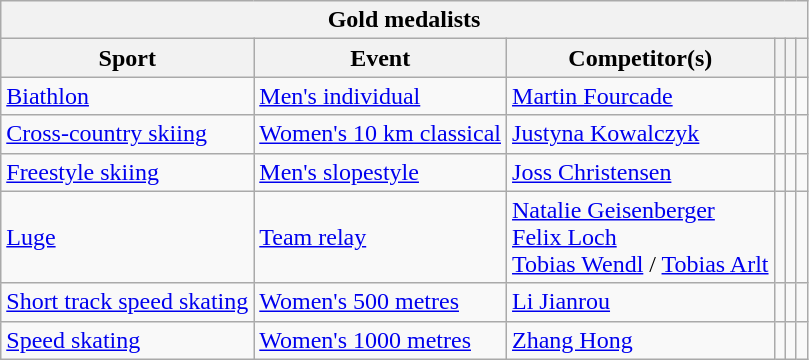<table class="wikitable">
<tr>
<th colspan="6">Gold medalists</th>
</tr>
<tr>
<th>Sport</th>
<th>Event</th>
<th>Competitor(s)</th>
<th></th>
<th></th>
<th></th>
</tr>
<tr>
<td><a href='#'>Biathlon</a></td>
<td><a href='#'>Men's individual</a></td>
<td><a href='#'>Martin Fourcade</a></td>
<td></td>
<td></td>
<td></td>
</tr>
<tr>
<td><a href='#'>Cross-country skiing</a></td>
<td><a href='#'>Women's 10 km classical</a></td>
<td><a href='#'>Justyna Kowalczyk</a></td>
<td></td>
<td></td>
<td></td>
</tr>
<tr>
<td><a href='#'>Freestyle skiing</a></td>
<td><a href='#'>Men's slopestyle</a></td>
<td><a href='#'>Joss Christensen</a></td>
<td></td>
<td></td>
<td></td>
</tr>
<tr>
<td><a href='#'>Luge</a></td>
<td><a href='#'>Team relay</a></td>
<td><a href='#'>Natalie Geisenberger</a><br><a href='#'>Felix Loch</a><br><a href='#'>Tobias Wendl</a> / <a href='#'>Tobias Arlt</a></td>
<td></td>
<td></td>
<td></td>
</tr>
<tr>
<td><a href='#'>Short track speed skating</a></td>
<td><a href='#'>Women's 500 metres</a></td>
<td><a href='#'>Li Jianrou</a></td>
<td></td>
<td></td>
<td></td>
</tr>
<tr>
<td><a href='#'>Speed skating</a></td>
<td><a href='#'>Women's 1000 metres</a></td>
<td><a href='#'>Zhang Hong</a></td>
<td></td>
<td></td>
<td></td>
</tr>
</table>
